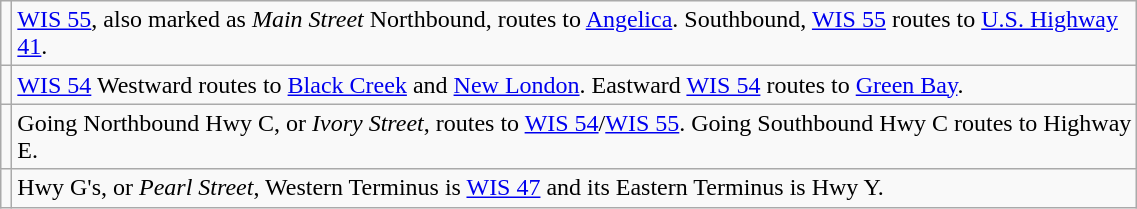<table class="wikitable" style="width:60%">
<tr>
<td></td>
<td><a href='#'>WIS 55</a>, also marked as <em>Main Street</em> Northbound, routes to <a href='#'>Angelica</a>.  Southbound, <a href='#'>WIS 55</a> routes to <a href='#'>U.S. Highway 41</a>.</td>
</tr>
<tr>
<td></td>
<td><a href='#'>WIS 54</a> Westward routes to <a href='#'>Black Creek</a> and <a href='#'>New London</a>. Eastward <a href='#'>WIS 54</a> routes to <a href='#'>Green Bay</a>.</td>
</tr>
<tr>
<td></td>
<td>Going Northbound Hwy C, or <em>Ivory Street</em>, routes to <a href='#'>WIS 54</a>/<a href='#'>WIS 55</a>. Going Southbound Hwy C routes to Highway E.</td>
</tr>
<tr>
<td></td>
<td>Hwy G's, or <em>Pearl Street</em>, Western Terminus is <a href='#'>WIS 47</a> and its Eastern Terminus is Hwy Y.</td>
</tr>
</table>
